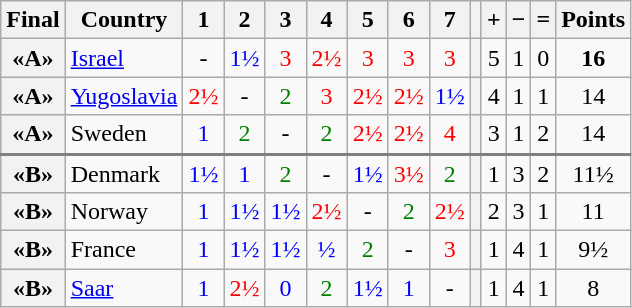<table class="wikitable" style="text-align:center">
<tr>
<th>Final</th>
<th>Country</th>
<th>1</th>
<th>2</th>
<th>3</th>
<th>4</th>
<th>5</th>
<th>6</th>
<th>7</th>
<th></th>
<th>+</th>
<th>−</th>
<th>=</th>
<th>Points</th>
</tr>
<tr>
<th>«A»</th>
<td style="text-align: left"><a href='#'>Israel</a></td>
<td>-</td>
<td style="color: blue;">1½</td>
<td style="color: red;">3</td>
<td style="color: red;">2½</td>
<td style="color: red;">3</td>
<td style="color: red;">3</td>
<td style="color: red;">3</td>
<th></th>
<td>5</td>
<td>1</td>
<td>0</td>
<td><strong>16</strong></td>
</tr>
<tr>
<th>«A»</th>
<td style="text-align: left"><a href='#'>Yugoslavia</a></td>
<td style="color: red;">2½</td>
<td>-</td>
<td style="color: green">2</td>
<td style="color: red;">3</td>
<td style="color: red;">2½</td>
<td style="color: red;">2½</td>
<td style="color: blue;">1½</td>
<th></th>
<td>4</td>
<td>1</td>
<td>1</td>
<td>14</td>
</tr>
<tr>
<th>«A»</th>
<td style="text-align: left">Sweden</td>
<td style="color: blue;">1</td>
<td style="color: green">2</td>
<td>-</td>
<td style="color: green">2</td>
<td style="color: red;">2½</td>
<td style="color: red;">2½</td>
<td style="color: red;">4</td>
<th></th>
<td>3</td>
<td>1</td>
<td>2</td>
<td>14</td>
</tr>
<tr style="border-top:2px solid grey;">
<th>«B»</th>
<td style="text-align: left">Denmark</td>
<td style="color: blue;">1½</td>
<td style="color: blue;">1</td>
<td style="color: green">2</td>
<td>-</td>
<td style="color: blue;">1½</td>
<td style="color: red;">3½</td>
<td style="color: green">2</td>
<th></th>
<td>1</td>
<td>3</td>
<td>2</td>
<td>11½</td>
</tr>
<tr>
<th>«B»</th>
<td style="text-align: left">Norway</td>
<td style="color: blue;">1</td>
<td style="color: blue;">1½</td>
<td style="color: blue;">1½</td>
<td style="color: red;">2½</td>
<td>-</td>
<td style="color: green">2</td>
<td style="color: red;">2½</td>
<th></th>
<td>2</td>
<td>3</td>
<td>1</td>
<td>11</td>
</tr>
<tr>
<th>«B»</th>
<td style="text-align: left">France</td>
<td style="color: blue;">1</td>
<td style="color: blue;">1½</td>
<td style="color: blue;">1½</td>
<td style="color: blue;">½</td>
<td style="color: green">2</td>
<td>-</td>
<td style="color: red;">3</td>
<th></th>
<td>1</td>
<td>4</td>
<td>1</td>
<td>9½</td>
</tr>
<tr>
<th>«B»</th>
<td style="text-align: left"><a href='#'>Saar</a></td>
<td style="color: blue;">1</td>
<td style="color: red;">2½</td>
<td style="color: blue;">0</td>
<td style="color: green">2</td>
<td style="color: blue;">1½</td>
<td style="color: blue;">1</td>
<td>-</td>
<th></th>
<td>1</td>
<td>4</td>
<td>1</td>
<td>8</td>
</tr>
</table>
